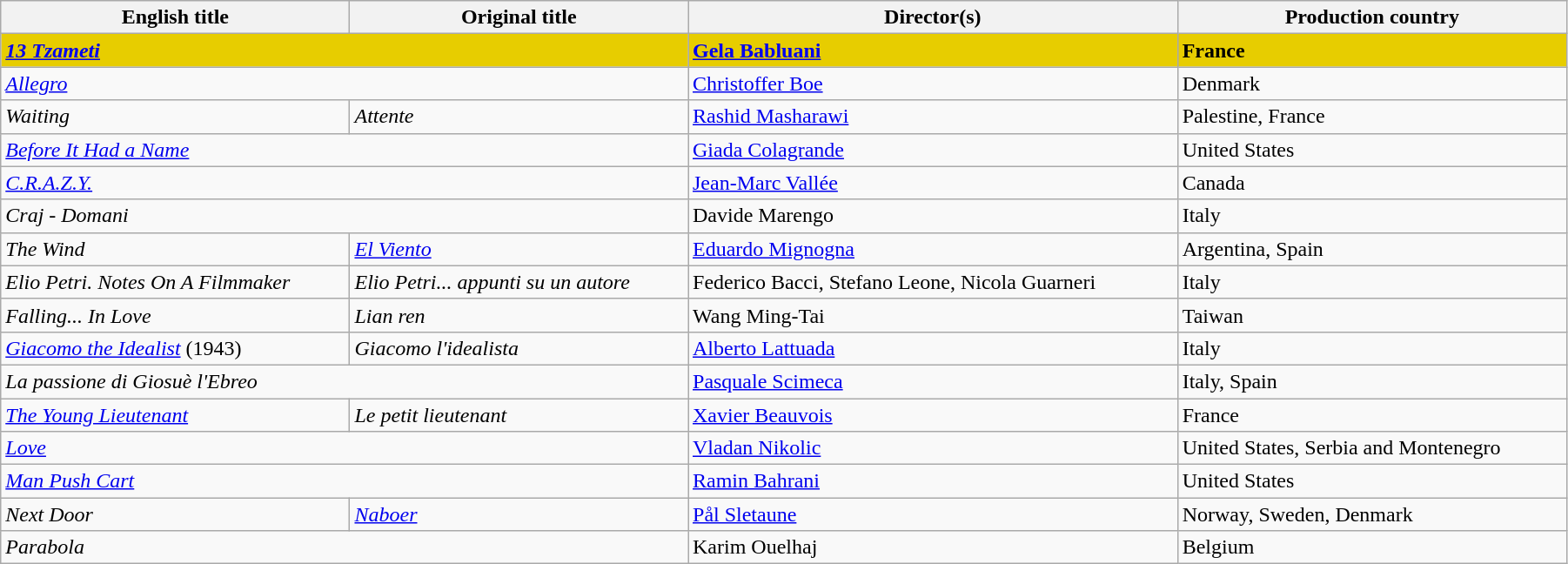<table class="wikitable" style="width:95%; margin-bottom:0px">
<tr>
<th>English title</th>
<th>Original title</th>
<th>Director(s)</th>
<th>Production country</th>
</tr>
<tr style="background:#E7CD00;">
<td colspan=2><strong><em><a href='#'>13 Tzameti</a></em></strong></td>
<td data-sort-value="Babluani"><strong><a href='#'>Gela Babluani</a></strong></td>
<td><strong>France</strong></td>
</tr>
<tr>
<td colspan=2><em><a href='#'>Allegro</a></em></td>
<td data-sort-value="Boe"><a href='#'>Christoffer Boe</a></td>
<td>Denmark</td>
</tr>
<tr>
<td><em>Waiting</em></td>
<td><em>Attente</em></td>
<td data-sort-value="Masharawi"><a href='#'>Rashid Masharawi</a></td>
<td>Palestine, France</td>
</tr>
<tr>
<td colspan=2><em><a href='#'>Before It Had a Name</a></em></td>
<td data-sort-value="Colagrande"><a href='#'>Giada Colagrande</a></td>
<td>United States</td>
</tr>
<tr>
<td colspan=2><em><a href='#'>C.R.A.Z.Y.</a></em></td>
<td data-sort-value="Vallée"><a href='#'>Jean-Marc Vallée</a></td>
<td>Canada</td>
</tr>
<tr>
<td colspan=2><em>Craj - Domani</em></td>
<td data-sort-value="Marengo">Davide Marengo</td>
<td>Italy</td>
</tr>
<tr>
<td data-sort-value="Wind"><em>The Wind</em></td>
<td data-sort-value="Viento"><em><a href='#'>El Viento</a></em></td>
<td data-sort-value="Mignogna"><a href='#'>Eduardo Mignogna</a></td>
<td>Argentina, Spain</td>
</tr>
<tr>
<td><em>Elio Petri. Notes On A Filmmaker</em></td>
<td><em>Elio Petri... appunti su un autore</em></td>
<td data-sort-value="Bacci">Federico Bacci, Stefano Leone, Nicola Guarneri</td>
<td>Italy</td>
</tr>
<tr>
<td><em>Falling... In Love</em></td>
<td><em>Lian ren</em></td>
<td>Wang Ming-Tai</td>
<td>Taiwan</td>
</tr>
<tr>
<td><em><a href='#'>Giacomo the Idealist</a></em> (1943)</td>
<td><em>Giacomo l'idealista</em></td>
<td data-sort-value="Lattuada"><a href='#'>Alberto Lattuada</a></td>
<td>Italy</td>
</tr>
<tr>
<td colspan="2"><em>La passione di Giosuè l'Ebreo</em></td>
<td><a href='#'>Pasquale Scimeca</a></td>
<td>Italy, Spain</td>
</tr>
<tr>
<td><em><a href='#'>The Young Lieutenant</a></em></td>
<td><em>Le petit lieutenant</em></td>
<td data-sort-value="Beauvois"><a href='#'>Xavier Beauvois</a></td>
<td>France</td>
</tr>
<tr>
<td colspan=2><em><a href='#'>Love</a></em></td>
<td data-sort-value="Nikolic"><a href='#'>Vladan Nikolic</a></td>
<td>United States, Serbia and Montenegro</td>
</tr>
<tr>
<td colspan=2><em><a href='#'>Man Push Cart</a></em></td>
<td data-sort-value="Bahrani"><a href='#'>Ramin Bahrani</a></td>
<td>United States</td>
</tr>
<tr>
<td><em>Next Door</em></td>
<td><em><a href='#'>Naboer</a></em></td>
<td data-sort-value="Sletaune"><a href='#'>Pål Sletaune</a></td>
<td>Norway, Sweden, Denmark</td>
</tr>
<tr>
<td colspan=2><em>Parabola</em></td>
<td data-sort-value="Ouelha">Karim Ouelhaj</td>
<td>Belgium</td>
</tr>
</table>
